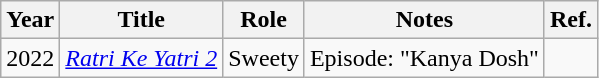<table class="wikitable sortable">
<tr>
<th>Year</th>
<th>Title</th>
<th>Role</th>
<th class="unsortable">Notes</th>
<th class="unsortable">Ref.</th>
</tr>
<tr>
<td>2022</td>
<td><em><a href='#'>Ratri Ke Yatri 2</a></em></td>
<td>Sweety</td>
<td>Episode: "Kanya Dosh"</td>
<td></td>
</tr>
</table>
